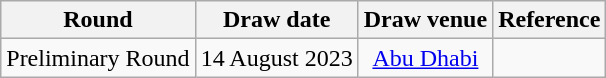<table class="wikitable" style="text-align:center">
<tr>
<th>Round</th>
<th>Draw date</th>
<th>Draw venue</th>
<th>Reference</th>
</tr>
<tr>
<td>Preliminary Round</td>
<td>14 August 2023</td>
<td><a href='#'>Abu Dhabi</a></td>
<td></td>
</tr>
</table>
